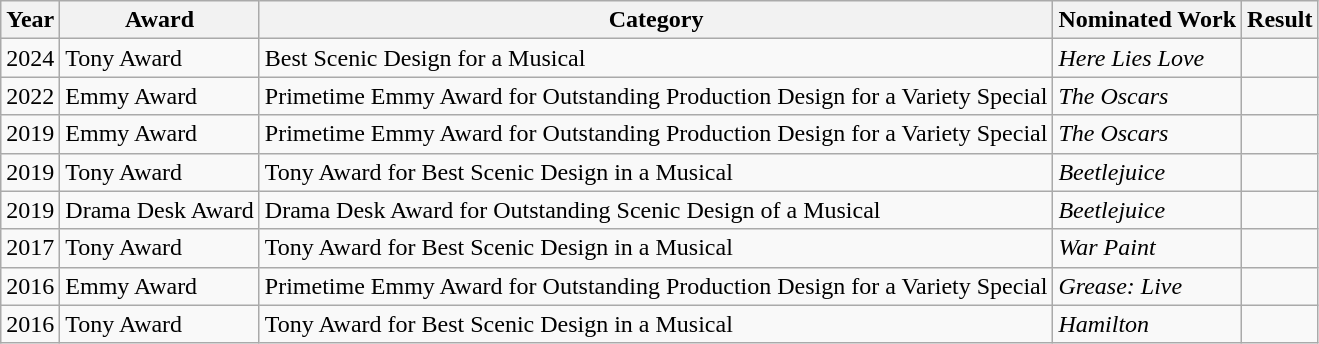<table class="wikitable">
<tr>
<th>Year</th>
<th>Award</th>
<th>Category</th>
<th>Nominated Work</th>
<th>Result</th>
</tr>
<tr>
<td>2024</td>
<td>Tony Award</td>
<td>Best Scenic Design for a Musical</td>
<td><em>Here Lies Love</em></td>
<td></td>
</tr>
<tr>
<td>2022</td>
<td>Emmy Award</td>
<td>Primetime Emmy Award for Outstanding Production Design for a Variety Special</td>
<td><em>The Oscars</em></td>
<td></td>
</tr>
<tr>
<td>2019</td>
<td>Emmy Award</td>
<td>Primetime Emmy Award for Outstanding Production Design for a Variety Special</td>
<td><em>The Oscars</em></td>
<td></td>
</tr>
<tr>
<td>2019</td>
<td>Tony Award</td>
<td>Tony Award for Best Scenic Design in a Musical</td>
<td><em>Beetlejuice</em></td>
<td></td>
</tr>
<tr>
<td>2019</td>
<td>Drama Desk Award</td>
<td>Drama Desk Award for Outstanding Scenic Design of a Musical</td>
<td><em>Beetlejuice</em></td>
<td></td>
</tr>
<tr>
<td>2017</td>
<td>Tony Award</td>
<td>Tony Award for Best Scenic Design in a Musical</td>
<td><em>War Paint</em></td>
<td></td>
</tr>
<tr>
<td>2016</td>
<td>Emmy Award</td>
<td>Primetime Emmy Award for Outstanding Production Design for a Variety Special</td>
<td><em>Grease: Live</em></td>
<td></td>
</tr>
<tr>
<td>2016</td>
<td>Tony Award</td>
<td>Tony Award for Best Scenic Design in a Musical</td>
<td><em>Hamilton</em></td>
<td></td>
</tr>
</table>
